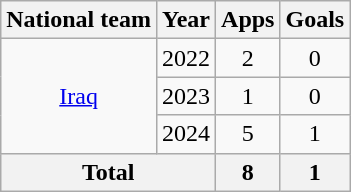<table class=wikitable style=text-align:center>
<tr>
<th>National team</th>
<th>Year</th>
<th>Apps</th>
<th>Goals</th>
</tr>
<tr>
<td rowspan="3"><a href='#'>Iraq</a></td>
<td>2022</td>
<td>2</td>
<td>0</td>
</tr>
<tr>
<td>2023</td>
<td>1</td>
<td>0</td>
</tr>
<tr>
<td>2024</td>
<td>5</td>
<td>1</td>
</tr>
<tr>
<th colspan="2">Total</th>
<th>8</th>
<th>1</th>
</tr>
</table>
